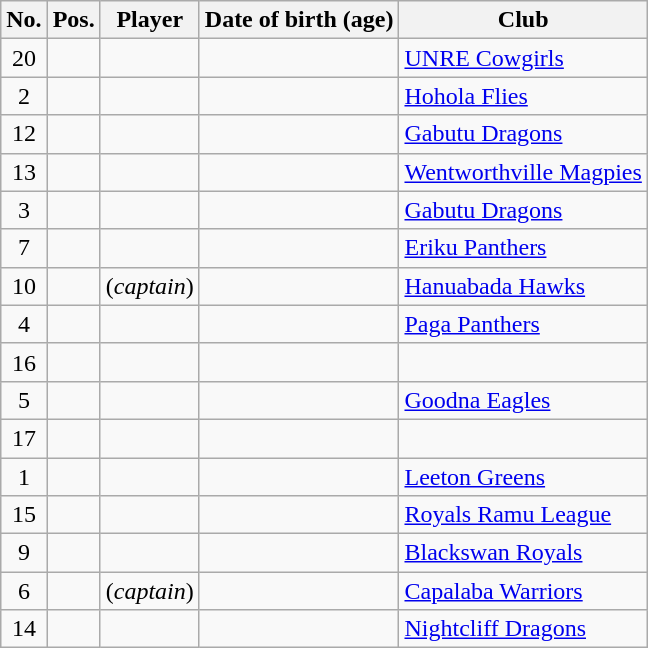<table class="wikitable sortable">
<tr>
<th>No.</th>
<th>Pos.</th>
<th>Player</th>
<th>Date of birth (age)</th>
<th>Club</th>
</tr>
<tr>
<td align=center>20</td>
<td align=center></td>
<td></td>
<td></td>
<td> <a href='#'>UNRE Cowgirls</a></td>
</tr>
<tr>
<td align=center>2</td>
<td align=center></td>
<td></td>
<td></td>
<td> <a href='#'>Hohola Flies</a></td>
</tr>
<tr>
<td align=center>12</td>
<td align=center></td>
<td></td>
<td></td>
<td> <a href='#'>Gabutu Dragons</a></td>
</tr>
<tr>
<td align=center>13</td>
<td align=center></td>
<td></td>
<td></td>
<td> <a href='#'>Wentworthville Magpies</a></td>
</tr>
<tr>
<td align=center>3</td>
<td align=center></td>
<td></td>
<td></td>
<td> <a href='#'>Gabutu Dragons</a></td>
</tr>
<tr>
<td align=center>7</td>
<td align=center></td>
<td></td>
<td></td>
<td> <a href='#'>Eriku Panthers</a></td>
</tr>
<tr>
<td align=center>10</td>
<td align=center></td>
<td> (<em>captain</em>)</td>
<td></td>
<td> <a href='#'>Hanuabada Hawks</a></td>
</tr>
<tr>
<td align=center>4</td>
<td align=center></td>
<td></td>
<td></td>
<td> <a href='#'>Paga Panthers</a></td>
</tr>
<tr>
<td align=center>16</td>
<td align=center></td>
<td></td>
<td></td>
<td></td>
</tr>
<tr>
<td align=center>5</td>
<td align=center></td>
<td></td>
<td></td>
<td> <a href='#'>Goodna Eagles</a></td>
</tr>
<tr>
<td align=center>17</td>
<td align=center></td>
<td></td>
<td></td>
<td></td>
</tr>
<tr>
<td align=center>1</td>
<td align=center></td>
<td></td>
<td></td>
<td> <a href='#'>Leeton Greens</a></td>
</tr>
<tr>
<td align=center>15</td>
<td align=center></td>
<td></td>
<td></td>
<td> <a href='#'>Royals Ramu League</a></td>
</tr>
<tr>
<td align=center>9</td>
<td align=center></td>
<td></td>
<td></td>
<td> <a href='#'>Blackswan Royals</a></td>
</tr>
<tr>
<td align=center>6</td>
<td align=center></td>
<td> (<em>captain</em>)</td>
<td></td>
<td> <a href='#'>Capalaba Warriors</a></td>
</tr>
<tr>
<td align=center>14</td>
<td align=center></td>
<td></td>
<td></td>
<td> <a href='#'>Nightcliff Dragons</a></td>
</tr>
</table>
